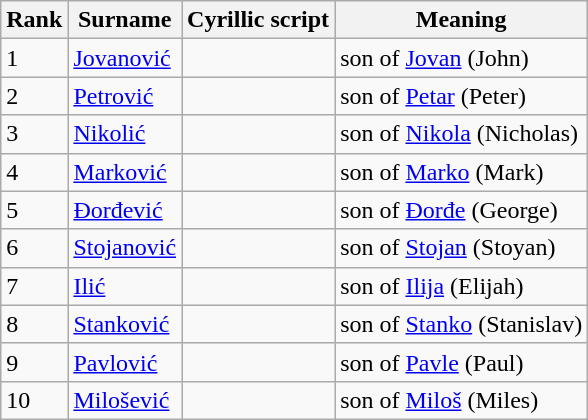<table class="wikitable">
<tr>
<th>Rank</th>
<th>Surname</th>
<th>Cyrillic script</th>
<th>Meaning</th>
</tr>
<tr>
<td>1</td>
<td><a href='#'>Jovanović</a></td>
<td></td>
<td>son of <a href='#'>Jovan</a> (John)</td>
</tr>
<tr>
<td>2</td>
<td><a href='#'>Petrović</a></td>
<td></td>
<td>son of <a href='#'>Petar</a> (Peter)</td>
</tr>
<tr>
<td>3</td>
<td><a href='#'>Nikolić</a></td>
<td></td>
<td>son of <a href='#'>Nikola</a> (Nicholas)</td>
</tr>
<tr>
<td>4</td>
<td><a href='#'>Marković</a></td>
<td></td>
<td>son of <a href='#'>Marko</a> (Mark)</td>
</tr>
<tr>
<td>5</td>
<td><a href='#'>Đorđević</a></td>
<td></td>
<td>son of <a href='#'>Đorđe</a> (George)</td>
</tr>
<tr>
<td>6</td>
<td><a href='#'>Stojanović</a></td>
<td></td>
<td>son of <a href='#'>Stojan</a> (Stoyan)</td>
</tr>
<tr>
<td>7</td>
<td><a href='#'>Ilić</a></td>
<td></td>
<td>son of <a href='#'>Ilija</a> (Elijah)</td>
</tr>
<tr>
<td>8</td>
<td><a href='#'>Stanković</a></td>
<td></td>
<td>son of <a href='#'>Stanko</a> (Stanislav)</td>
</tr>
<tr>
<td>9</td>
<td><a href='#'>Pavlović</a></td>
<td></td>
<td>son of <a href='#'>Pavle</a> (Paul)</td>
</tr>
<tr>
<td>10</td>
<td><a href='#'>Milošević</a></td>
<td></td>
<td>son of <a href='#'>Miloš</a> (Miles)</td>
</tr>
</table>
